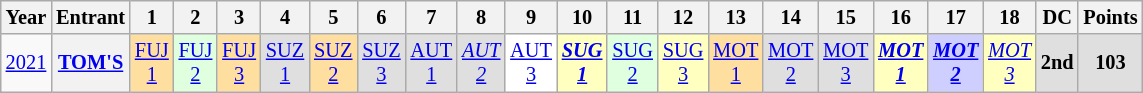<table class="wikitable" style="text-align:center; font-size:85%">
<tr>
<th>Year</th>
<th>Entrant</th>
<th>1</th>
<th>2</th>
<th>3</th>
<th>4</th>
<th>5</th>
<th>6</th>
<th>7</th>
<th>8</th>
<th>9</th>
<th>10</th>
<th>11</th>
<th>12</th>
<th>13</th>
<th>14</th>
<th>15</th>
<th>16</th>
<th>17</th>
<th>18</th>
<th>DC</th>
<th>Points</th>
</tr>
<tr>
<td><a href='#'>2021</a></td>
<th><a href='#'>TOM'S</a></th>
<td style="background:#FFDF9F;"><a href='#'>FUJ<br>1</a><br></td>
<td style="background:#DFFFDF;"><a href='#'>FUJ<br>2</a><br></td>
<td style="background:#FFDF9F;"><a href='#'>FUJ<br>3</a><br></td>
<td style="background:#DFDFDF;"><a href='#'>SUZ<br>1</a><br></td>
<td style="background:#FFDF9F;"><a href='#'>SUZ<br>2</a><br></td>
<td style="background:#DFDFDF;"><a href='#'>SUZ<br>3</a><br></td>
<td style="background:#DFDFDF;"><a href='#'>AUT<br>1</a><br></td>
<td style="background:#DFDFDF;"><em><a href='#'>AUT<br>2</a></em><br></td>
<td style="background:#FFFFFF;"><a href='#'>AUT<br>3</a><br></td>
<td style="background:#FFFFBF;"><strong><em><a href='#'>SUG<br>1</a></em></strong><br></td>
<td style="background:#DFFFDF;"><a href='#'>SUG<br>2</a><br></td>
<td style="background:#FFFFBF;"><a href='#'>SUG<br>3</a><br></td>
<td style="background:#FFDF9F;"><a href='#'>MOT<br>1</a><br></td>
<td style="background:#DFDFDF;"><a href='#'>MOT<br>2</a><br></td>
<td style="background:#DFDFDF;"><a href='#'>MOT<br>3</a><br></td>
<td style="background:#FFFFBF;"><strong><em><a href='#'>MOT<br>1</a></em></strong><br></td>
<td style="background:#CFCFFF;"><strong><em><a href='#'>MOT<br>2</a></em></strong><br></td>
<td style="background:#FFFFBF;"><em><a href='#'>MOT<br>3</a></em><br></td>
<th style="background:#DFDFDF;">2nd</th>
<th style="background:#DFDFDF;">103</th>
</tr>
</table>
